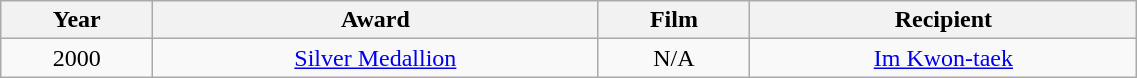<table class="wikitable mw-collapsible mw-collapsed" style="text-align:center; width:60%;">
<tr>
<th>Year</th>
<th>Award</th>
<th>Film</th>
<th>Recipient</th>
</tr>
<tr>
<td>2000</td>
<td><a href='#'>Silver Medallion</a></td>
<td>N/A</td>
<td><a href='#'>Im Kwon-taek</a></td>
</tr>
</table>
